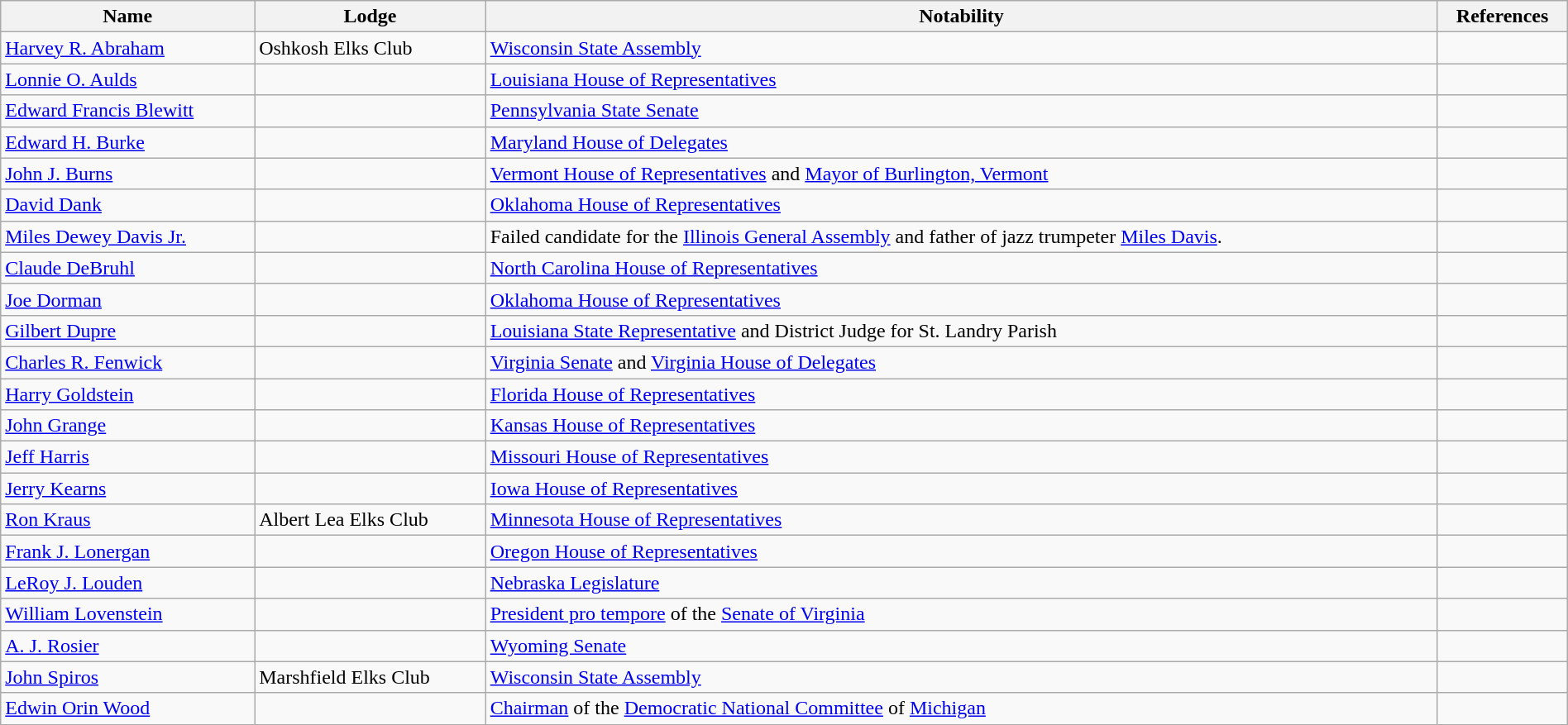<table class="wikitable sortable" style="width:100%;">
<tr>
<th>Name</th>
<th>Lodge</th>
<th>Notability</th>
<th>References</th>
</tr>
<tr>
<td><a href='#'>Harvey R. Abraham</a></td>
<td>Oshkosh Elks Club</td>
<td><a href='#'>Wisconsin State Assembly</a></td>
<td></td>
</tr>
<tr>
<td><a href='#'>Lonnie O. Aulds</a></td>
<td></td>
<td><a href='#'>Louisiana House of Representatives</a></td>
<td></td>
</tr>
<tr>
<td><a href='#'>Edward Francis Blewitt</a></td>
<td></td>
<td><a href='#'>Pennsylvania State Senate</a></td>
<td></td>
</tr>
<tr>
<td><a href='#'>Edward H. Burke</a></td>
<td></td>
<td><a href='#'>Maryland House of Delegates</a></td>
<td></td>
</tr>
<tr>
<td><a href='#'>John J. Burns</a></td>
<td></td>
<td><a href='#'>Vermont House of Representatives</a> and <a href='#'>Mayor of Burlington, Vermont</a></td>
<td></td>
</tr>
<tr>
<td><a href='#'>David Dank</a></td>
<td></td>
<td><a href='#'>Oklahoma House of Representatives</a></td>
<td></td>
</tr>
<tr>
<td><a href='#'>Miles Dewey Davis Jr.</a></td>
<td></td>
<td>Failed candidate for the <a href='#'>Illinois General Assembly</a> and father of jazz trumpeter <a href='#'>Miles Davis</a>.</td>
<td></td>
</tr>
<tr>
<td><a href='#'>Claude DeBruhl</a></td>
<td></td>
<td><a href='#'>North Carolina House of Representatives</a></td>
<td></td>
</tr>
<tr>
<td><a href='#'>Joe Dorman</a></td>
<td></td>
<td><a href='#'>Oklahoma House of Representatives</a></td>
<td></td>
</tr>
<tr>
<td><a href='#'>Gilbert Dupre</a></td>
<td></td>
<td><a href='#'>Louisiana State Representative</a> and District Judge for St. Landry Parish</td>
<td></td>
</tr>
<tr>
<td><a href='#'>Charles R. Fenwick</a></td>
<td></td>
<td><a href='#'>Virginia Senate</a> and <a href='#'>Virginia House of Delegates</a></td>
<td></td>
</tr>
<tr>
<td><a href='#'>Harry Goldstein</a></td>
<td></td>
<td><a href='#'>Florida House of Representatives</a></td>
<td></td>
</tr>
<tr>
<td><a href='#'>John Grange</a></td>
<td></td>
<td><a href='#'>Kansas House of Representatives</a></td>
<td></td>
</tr>
<tr>
<td><a href='#'>Jeff Harris</a></td>
<td></td>
<td><a href='#'>Missouri House of Representatives</a></td>
<td></td>
</tr>
<tr>
<td><a href='#'>Jerry Kearns</a></td>
<td></td>
<td><a href='#'>Iowa House of Representatives</a></td>
<td></td>
</tr>
<tr>
<td><a href='#'>Ron Kraus</a></td>
<td>Albert Lea Elks Club</td>
<td><a href='#'>Minnesota House of Representatives</a></td>
<td></td>
</tr>
<tr>
<td><a href='#'>Frank J. Lonergan</a></td>
<td></td>
<td><a href='#'>Oregon House of Representatives</a></td>
<td></td>
</tr>
<tr>
<td><a href='#'>LeRoy J. Louden</a></td>
<td></td>
<td><a href='#'>Nebraska Legislature</a></td>
<td></td>
</tr>
<tr>
<td><a href='#'>William Lovenstein</a></td>
<td></td>
<td><a href='#'>President pro tempore</a> of the <a href='#'>Senate of Virginia</a></td>
<td></td>
</tr>
<tr>
<td><a href='#'>A. J. Rosier</a></td>
<td></td>
<td><a href='#'>Wyoming Senate</a></td>
<td></td>
</tr>
<tr>
<td><a href='#'>John Spiros</a></td>
<td>Marshfield Elks Club</td>
<td><a href='#'>Wisconsin State Assembly</a></td>
<td></td>
</tr>
<tr>
<td><a href='#'>Edwin Orin Wood</a></td>
<td></td>
<td><a href='#'>Chairman</a> of the <a href='#'>Democratic National Committee</a> of <a href='#'>Michigan</a></td>
<td></td>
</tr>
</table>
